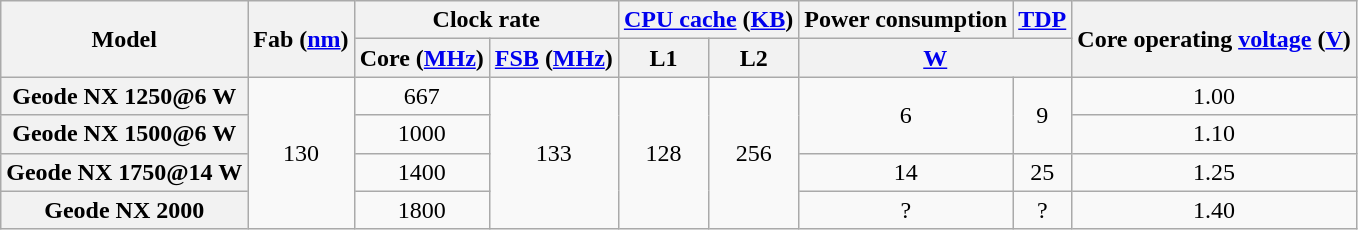<table class="wikitable" style="text-align: center;">
<tr>
<th rowspan="2">Model</th>
<th rowspan="2">Fab (<a href='#'>nm</a>)</th>
<th colspan="2">Clock rate</th>
<th colspan="2"><a href='#'>CPU cache</a> (<a href='#'>KB</a>)</th>
<th>Power consumption</th>
<th><a href='#'>TDP</a></th>
<th rowspan="2">Core operating <a href='#'>voltage</a> (<a href='#'>V</a>)</th>
</tr>
<tr>
<th>Core (<a href='#'>MHz</a>)</th>
<th><a href='#'>FSB</a> (<a href='#'>MHz</a>)</th>
<th>L1</th>
<th>L2</th>
<th colspan="2"><a href='#'>W</a></th>
</tr>
<tr>
<th>Geode NX 1250@6 W</th>
<td rowspan="4">130</td>
<td>667</td>
<td rowspan="4">133</td>
<td rowspan="4">128</td>
<td rowspan="4">256</td>
<td rowspan="2">6</td>
<td rowspan="2">9</td>
<td>1.00</td>
</tr>
<tr>
<th>Geode NX 1500@6 W</th>
<td>1000</td>
<td>1.10</td>
</tr>
<tr>
<th>Geode NX 1750@14 W</th>
<td>1400</td>
<td>14</td>
<td>25</td>
<td>1.25</td>
</tr>
<tr>
<th>Geode NX 2000</th>
<td>1800</td>
<td>?</td>
<td>?</td>
<td>1.40</td>
</tr>
</table>
